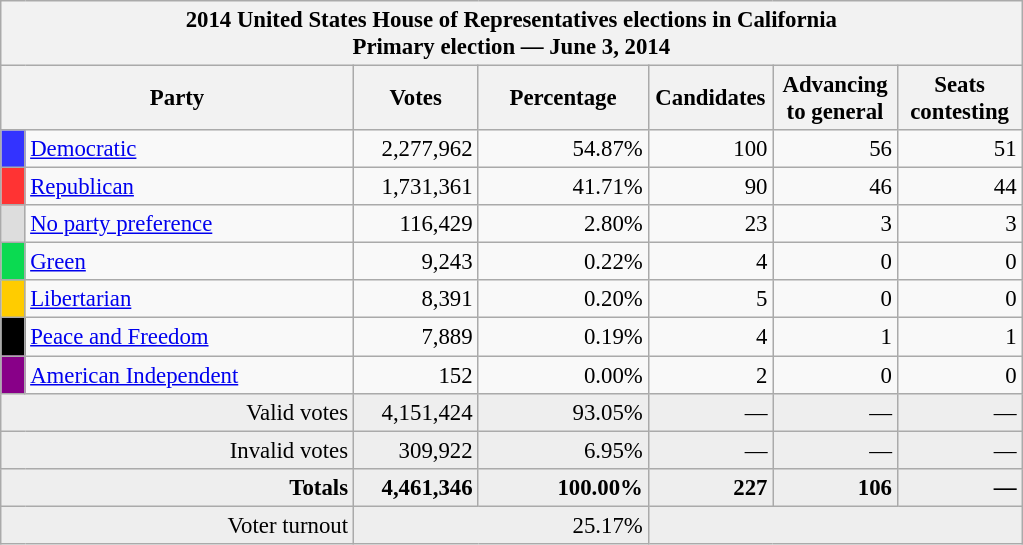<table class="wikitable" style="font-size: 95%;">
<tr>
<th colspan="7">2014 United States House of Representatives elections in California<br>Primary election — June 3, 2014</th>
</tr>
<tr>
<th colspan=2 style="width: 15em">Party</th>
<th style="width: 5em">Votes</th>
<th style="width: 7em">Percentage</th>
<th style="width: 5em">Candidates</th>
<th style="width: 5em">Advancing to general</th>
<th style="width: 5em">Seats contesting</th>
</tr>
<tr>
<th style="background:#33f; width:3px;"></th>
<td style="width: 130px"><a href='#'>Democratic</a></td>
<td style="text-align:right;">2,277,962</td>
<td style="text-align:right;">54.87%</td>
<td style="text-align:right;">100</td>
<td style="text-align:right;">56</td>
<td style="text-align:right;">51</td>
</tr>
<tr>
<th style="background:#f33; width:3px;"></th>
<td style="width: 130px"><a href='#'>Republican</a></td>
<td style="text-align:right;">1,731,361</td>
<td style="text-align:right;">41.71%</td>
<td style="text-align:right;">90</td>
<td style="text-align:right;">46</td>
<td style="text-align:right;">44</td>
</tr>
<tr>
<th style="background:#ddd; width:3px;"></th>
<td style="width: 130px"><a href='#'>No party preference</a></td>
<td style="text-align:right;">116,429</td>
<td style="text-align:right;">2.80%</td>
<td style="text-align:right;">23</td>
<td style="text-align:right;">3</td>
<td style="text-align:right;">3</td>
</tr>
<tr>
<th style="background:#0bda51; width:3px;"></th>
<td style="width: 130px"><a href='#'>Green</a></td>
<td style="text-align:right;">9,243</td>
<td style="text-align:right;">0.22%</td>
<td style="text-align:right;">4</td>
<td style="text-align:right;">0</td>
<td style="text-align:right;">0</td>
</tr>
<tr>
<th style="background:#fc0; width:3px;"></th>
<td style="width: 130px"><a href='#'>Libertarian</a></td>
<td style="text-align:right;">8,391</td>
<td style="text-align:right;">0.20%</td>
<td style="text-align:right;">5</td>
<td style="text-align:right;">0</td>
<td style="text-align:right;">0</td>
</tr>
<tr>
<th style="background:#000; width:3px;"></th>
<td style="width: 130px"><a href='#'>Peace and Freedom</a></td>
<td style="text-align:right;">7,889</td>
<td style="text-align:right;">0.19%</td>
<td style="text-align:right;">4</td>
<td style="text-align:right;">1</td>
<td style="text-align:right;">1</td>
</tr>
<tr>
<th style="background:#808; width:3px;"></th>
<td style="width: 130px"><a href='#'>American Independent</a></td>
<td style="text-align:right;">152</td>
<td style="text-align:right;">0.00%</td>
<td style="text-align:right;">2</td>
<td style="text-align:right;">0</td>
<td style="text-align:right;">0</td>
</tr>
<tr style="background:#eee; text-align:right;">
<td colspan="2">Valid votes</td>
<td>4,151,424</td>
<td>93.05%</td>
<td>—</td>
<td>—</td>
<td>—</td>
</tr>
<tr style="background:#eee; text-align:right;">
<td colspan="2">Invalid votes</td>
<td>309,922</td>
<td>6.95%</td>
<td>—</td>
<td>—</td>
<td>—</td>
</tr>
<tr style="background:#eee; text-align:right;">
<td colspan="2"><strong>Totals</strong></td>
<td><strong>4,461,346</strong></td>
<td><strong>100.00%</strong></td>
<td><strong>227</strong></td>
<td><strong>106</strong></td>
<td><strong>—</strong></td>
</tr>
<tr style="background:#eee; text-align:right;">
<td colspan="2">Voter turnout</td>
<td colspan="2">25.17%</td>
<td colspan="3"></td>
</tr>
</table>
